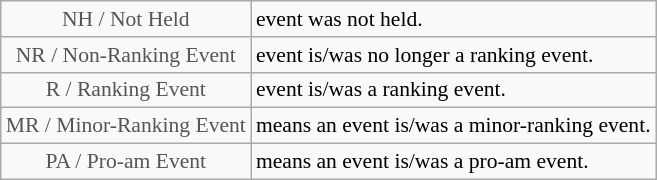<table class="wikitable" style="font-size:90%">
<tr>
<td style="text-align:center; color:#555555;" colspan="4">NH / Not Held</td>
<td>event was not held.</td>
</tr>
<tr>
<td style="text-align:center; color:#555555;" colspan="4">NR / Non-Ranking Event</td>
<td>event is/was no longer a ranking event.</td>
</tr>
<tr>
<td style="text-align:center; color:#555555;" colspan="4">R / Ranking Event</td>
<td>event is/was a ranking event.</td>
</tr>
<tr>
<td style="text-align:center; color:#555555;" colspan="4">MR / Minor-Ranking Event</td>
<td>means an event is/was a minor-ranking event.</td>
</tr>
<tr>
<td style="text-align:center; color:#555555;" colspan="4">PA / Pro-am Event</td>
<td>means an event is/was a pro-am event.</td>
</tr>
</table>
